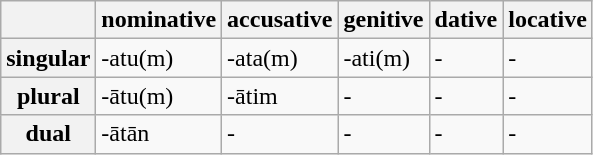<table class="wikitable">
<tr>
<th></th>
<th>nominative</th>
<th>accusative</th>
<th>genitive</th>
<th>dative</th>
<th>locative</th>
</tr>
<tr>
<th>singular</th>
<td>-atu(m)</td>
<td>-ata(m)</td>
<td>-ati(m)</td>
<td>-</td>
<td>-</td>
</tr>
<tr>
<th>plural</th>
<td>-ātu(m)</td>
<td>-ātim</td>
<td>-</td>
<td>-</td>
<td>-</td>
</tr>
<tr>
<th>dual</th>
<td>-ātān</td>
<td>-</td>
<td>-</td>
<td>-</td>
<td>-</td>
</tr>
</table>
